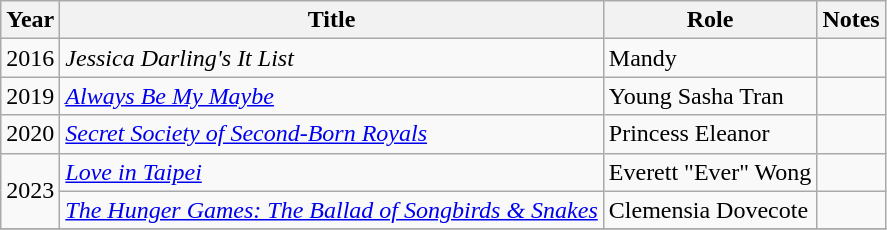<table class="wikitable sortable">
<tr>
<th>Year</th>
<th>Title</th>
<th>Role</th>
<th class="unsortable">Notes</th>
</tr>
<tr>
<td>2016</td>
<td><em>Jessica Darling's It List</em></td>
<td>Mandy</td>
<td></td>
</tr>
<tr>
<td>2019</td>
<td><em><a href='#'>Always Be My Maybe</a></em></td>
<td>Young Sasha Tran</td>
<td></td>
</tr>
<tr>
<td>2020</td>
<td><em><a href='#'>Secret Society of Second-Born Royals</a></em></td>
<td>Princess Eleanor</td>
<td></td>
</tr>
<tr>
<td rowspan=2>2023</td>
<td><em><a href='#'>Love in Taipei</a></em></td>
<td>Everett "Ever" Wong</td>
<td></td>
</tr>
<tr>
<td><em><a href='#'>The Hunger Games: The Ballad of Songbirds & Snakes</a></em></td>
<td>Clemensia Dovecote</td>
<td></td>
</tr>
<tr>
</tr>
</table>
